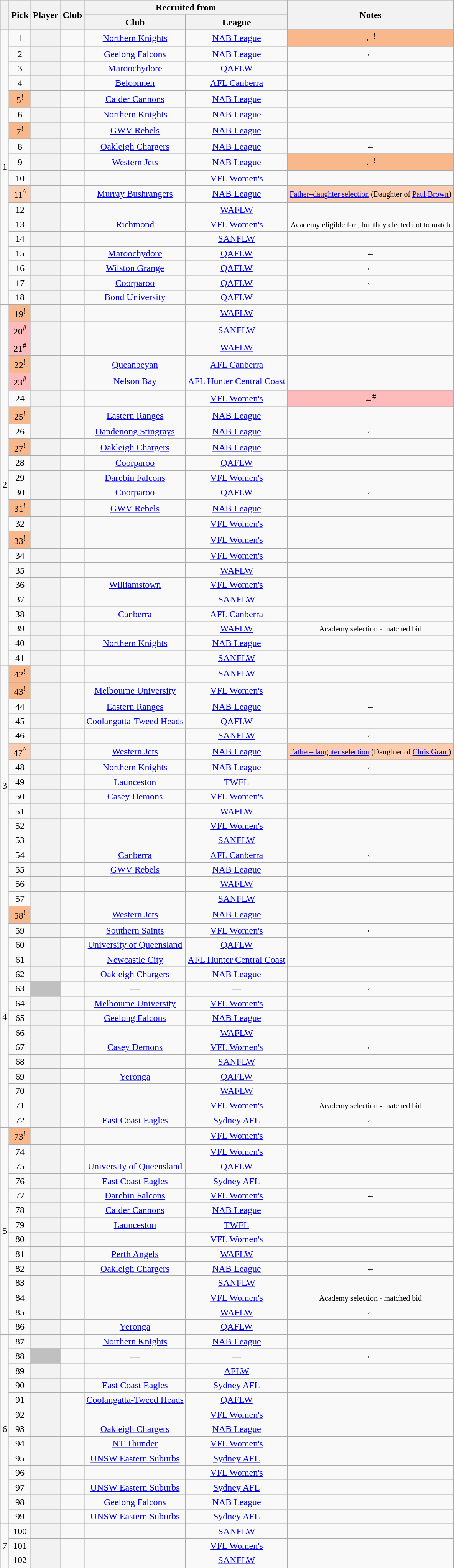<table class="wikitable sortable plainrowheaders" style="text-align:center;">
<tr>
<th scope="col" rowspan=2></th>
<th scope="col" rowspan=2>Pick</th>
<th scope="col" rowspan=2>Player</th>
<th scope="col" rowspan=2>Club</th>
<th scope="col" colspan=2>Recruited from</th>
<th scope="col" class="unsortable" rowspan=2>Notes</th>
</tr>
<tr>
<th scope="col">Club</th>
<th scope="col">League</th>
</tr>
<tr>
<td rowspan=18>1</td>
<td>1</td>
<th scope="row"></th>
<td></td>
<td><a href='#'>Northern Knights</a></td>
<td><a href='#'>NAB League</a></td>
<td style="background:#f8b88b;"><small>←</small><sup>!</sup></td>
</tr>
<tr>
<td>2</td>
<th scope="row"></th>
<td></td>
<td><a href='#'>Geelong Falcons</a></td>
<td><a href='#'>NAB League</a></td>
<td><small>←</small></td>
</tr>
<tr>
<td>3</td>
<th scope="row"></th>
<td></td>
<td><a href='#'>Maroochydore</a></td>
<td><a href='#'>QAFLW</a></td>
<td></td>
</tr>
<tr>
<td>4</td>
<th scope="row"></th>
<td></td>
<td><a href='#'>Belconnen</a></td>
<td><a href='#'>AFL Canberra</a></td>
<td></td>
</tr>
<tr>
<td style="background:#f8b88b;">5<sup>!</sup></td>
<th scope="row"></th>
<td></td>
<td><a href='#'>Calder Cannons</a></td>
<td><a href='#'>NAB League</a></td>
<td></td>
</tr>
<tr>
<td>6</td>
<th scope="row"></th>
<td></td>
<td><a href='#'>Northern Knights</a></td>
<td><a href='#'>NAB League</a></td>
<td></td>
</tr>
<tr>
<td style="background:#f8b88b;">7<sup>!</sup></td>
<th scope="row"></th>
<td></td>
<td><a href='#'>GWV Rebels</a></td>
<td><a href='#'>NAB League</a></td>
<td></td>
</tr>
<tr>
<td>8</td>
<th scope="row"></th>
<td></td>
<td><a href='#'>Oakleigh Chargers</a></td>
<td><a href='#'>NAB League</a></td>
<td><small>←</small></td>
</tr>
<tr>
<td>9</td>
<th scope="row"></th>
<td></td>
<td><a href='#'>Western Jets</a></td>
<td><a href='#'>NAB League</a></td>
<td style="background:#f8b88b;"><small>←</small><sup>!</sup></td>
</tr>
<tr>
<td>10</td>
<th scope="row"></th>
<td></td>
<td></td>
<td><a href='#'>VFL Women's</a></td>
<td></td>
</tr>
<tr>
<td style="background:#FBCEB1;">11<sup>^</sup></td>
<th scope="row"></th>
<td></td>
<td><a href='#'>Murray Bushrangers</a></td>
<td><a href='#'>NAB League</a></td>
<td style="background:#FBCEB1;"><small><a href='#'>Father–daughter selection</a> (Daughter of <a href='#'>Paul Brown</a>)</small></td>
</tr>
<tr>
<td>12</td>
<th scope="row"></th>
<td></td>
<td></td>
<td><a href='#'>WAFLW</a></td>
<td></td>
</tr>
<tr>
<td>13</td>
<th scope="row"></th>
<td></td>
<td><a href='#'>Richmond</a></td>
<td><a href='#'>VFL Women's</a></td>
<td><small>Academy eligible for , but they elected not to match</small></td>
</tr>
<tr>
<td>14</td>
<th scope="row"></th>
<td></td>
<td></td>
<td><a href='#'>SANFLW</a></td>
<td></td>
</tr>
<tr>
<td>15</td>
<th scope="row"></th>
<td></td>
<td><a href='#'>Maroochydore</a></td>
<td><a href='#'>QAFLW</a></td>
<td><small>←</small></td>
</tr>
<tr>
<td>16</td>
<th scope="row"></th>
<td></td>
<td><a href='#'>Wilston Grange</a></td>
<td><a href='#'>QAFLW</a></td>
<td><small>←</small></td>
</tr>
<tr>
<td>17</td>
<th scope="row"></th>
<td></td>
<td><a href='#'>Coorparoo</a></td>
<td><a href='#'>QAFLW</a></td>
<td><small>←</small></td>
</tr>
<tr>
<td>18</td>
<th scope="row"></th>
<td></td>
<td><a href='#'>Bond University</a></td>
<td><a href='#'>QAFLW</a></td>
<td></td>
</tr>
<tr>
<td rowspan=23>2</td>
<td style="background:#f8b88b;">19<sup>!</sup></td>
<th scope="row"></th>
<td></td>
<td></td>
<td><a href='#'>WAFLW</a></td>
<td></td>
</tr>
<tr>
<td style="background:#ffbbbb;">20<sup>#</sup></td>
<th scope="row"></th>
<td></td>
<td></td>
<td><a href='#'>SANFLW</a></td>
<td></td>
</tr>
<tr>
<td style="background:#ffbbbb;">21<sup>#</sup></td>
<th scope="row"></th>
<td></td>
<td></td>
<td><a href='#'>WAFLW</a></td>
<td></td>
</tr>
<tr>
<td style="background:#f8b88b;">22<sup>!</sup></td>
<th scope="row"></th>
<td></td>
<td><a href='#'>Queanbeyan</a></td>
<td><a href='#'>AFL Canberra</a></td>
<td></td>
</tr>
<tr>
<td style="background:#ffbbbb;">23<sup>#</sup></td>
<th scope="row"></th>
<td></td>
<td><a href='#'>Nelson Bay</a></td>
<td><a href='#'>AFL Hunter Central Coast</a></td>
<td></td>
</tr>
<tr>
<td>24</td>
<th scope="row"></th>
<td></td>
<td></td>
<td><a href='#'>VFL Women's</a></td>
<td style="background:#ffbbbb;"><small>←</small><sup>#</sup></td>
</tr>
<tr>
<td style="background:#f8b88b;">25<sup>!</sup></td>
<th scope="row"></th>
<td></td>
<td><a href='#'>Eastern Ranges</a></td>
<td><a href='#'>NAB League</a></td>
<td></td>
</tr>
<tr>
<td>26</td>
<th scope="row"></th>
<td></td>
<td><a href='#'>Dandenong Stingrays</a></td>
<td><a href='#'>NAB League</a></td>
<td><small>←</small></td>
</tr>
<tr>
<td style="background:#f8b88b;">27<sup>!</sup></td>
<th scope="row"></th>
<td></td>
<td><a href='#'>Oakleigh Chargers</a></td>
<td><a href='#'>NAB League</a></td>
<td></td>
</tr>
<tr>
<td>28</td>
<th scope="row"></th>
<td></td>
<td><a href='#'>Coorparoo</a></td>
<td><a href='#'>QAFLW</a></td>
<td></td>
</tr>
<tr>
<td>29</td>
<th scope="row"></th>
<td></td>
<td><a href='#'>Darebin Falcons</a></td>
<td><a href='#'>VFL Women's</a></td>
<td></td>
</tr>
<tr>
<td>30</td>
<th scope="row"></th>
<td></td>
<td><a href='#'>Coorparoo</a></td>
<td><a href='#'>QAFLW</a></td>
<td><small>←</small></td>
</tr>
<tr>
<td style="background:#f8b88b;">31<sup>!</sup></td>
<th scope="row"></th>
<td></td>
<td><a href='#'>GWV Rebels</a></td>
<td><a href='#'>NAB League</a></td>
<td></td>
</tr>
<tr>
<td>32</td>
<th scope="row"></th>
<td></td>
<td></td>
<td><a href='#'>VFL Women's</a></td>
<td></td>
</tr>
<tr>
<td style="background:#f8b88b;">33<sup>!</sup></td>
<th scope="row"></th>
<td></td>
<td></td>
<td><a href='#'>VFL Women's</a></td>
<td></td>
</tr>
<tr>
<td>34</td>
<th scope="row"></th>
<td></td>
<td></td>
<td><a href='#'>VFL Women's</a></td>
<td></td>
</tr>
<tr>
<td>35</td>
<th scope="row"></th>
<td></td>
<td></td>
<td><a href='#'>WAFLW</a></td>
<td></td>
</tr>
<tr>
<td>36</td>
<th scope="row"></th>
<td></td>
<td><a href='#'>Williamstown</a></td>
<td><a href='#'>VFL Women's</a></td>
<td></td>
</tr>
<tr>
<td>37</td>
<th scope="row"></th>
<td></td>
<td></td>
<td><a href='#'>SANFLW</a></td>
<td></td>
</tr>
<tr>
<td>38</td>
<th scope="row"></th>
<td></td>
<td><a href='#'>Canberra</a></td>
<td><a href='#'>AFL Canberra</a></td>
<td></td>
</tr>
<tr>
<td>39</td>
<th scope="row"></th>
<td></td>
<td></td>
<td><a href='#'>WAFLW</a></td>
<td><small>Academy selection -  matched bid</small></td>
</tr>
<tr>
<td>40</td>
<th scope="row"></th>
<td></td>
<td><a href='#'>Northern Knights</a></td>
<td><a href='#'>NAB League</a></td>
<td></td>
</tr>
<tr>
<td>41</td>
<th scope="row"></th>
<td></td>
<td></td>
<td><a href='#'>SANFLW</a></td>
<td></td>
</tr>
<tr>
<td rowspan=16>3</td>
<td style="background:#f8b88b;">42<sup>!</sup></td>
<th scope="row"></th>
<td></td>
<td></td>
<td><a href='#'>SANFLW</a></td>
<td></td>
</tr>
<tr>
<td style="background:#f8b88b;">43<sup>!</sup></td>
<th scope="row"></th>
<td></td>
<td><a href='#'>Melbourne University</a></td>
<td><a href='#'>VFL Women's</a></td>
<td></td>
</tr>
<tr>
<td>44</td>
<th scope="row"></th>
<td></td>
<td><a href='#'>Eastern Ranges</a></td>
<td><a href='#'>NAB League</a></td>
<td><small>←</small></td>
</tr>
<tr>
<td>45</td>
<th scope="row"></th>
<td></td>
<td><a href='#'>Coolangatta-Tweed Heads</a></td>
<td><a href='#'>QAFLW</a></td>
<td></td>
</tr>
<tr>
<td>46</td>
<th scope="row"></th>
<td></td>
<td></td>
<td><a href='#'>SANFLW</a></td>
<td><small>←</small></td>
</tr>
<tr>
<td style="background:#FBCEB1;">47<sup>^</sup></td>
<th scope="row"></th>
<td></td>
<td><a href='#'>Western Jets</a></td>
<td><a href='#'>NAB League</a></td>
<td style="background:#FBCEB1;"><small><a href='#'>Father–daughter selection</a> (Daughter of <a href='#'>Chris Grant</a>)</small></td>
</tr>
<tr>
<td>48</td>
<th scope="row"></th>
<td></td>
<td><a href='#'>Northern Knights</a></td>
<td><a href='#'>NAB League</a></td>
<td><small>←</small></td>
</tr>
<tr>
<td>49</td>
<th scope="row"></th>
<td></td>
<td><a href='#'>Launceston</a></td>
<td><a href='#'>TWFL</a></td>
<td></td>
</tr>
<tr>
<td>50</td>
<th scope="row"></th>
<td></td>
<td><a href='#'>Casey Demons</a></td>
<td><a href='#'>VFL Women's</a></td>
<td></td>
</tr>
<tr>
<td>51</td>
<th scope="row"></th>
<td></td>
<td></td>
<td><a href='#'>WAFLW</a></td>
<td></td>
</tr>
<tr>
<td>52</td>
<th scope="row"></th>
<td></td>
<td></td>
<td><a href='#'>VFL Women's</a></td>
<td></td>
</tr>
<tr>
<td>53</td>
<th scope="row"></th>
<td></td>
<td></td>
<td><a href='#'>SANFLW</a></td>
<td></td>
</tr>
<tr>
<td>54</td>
<th scope="row"></th>
<td></td>
<td><a href='#'>Canberra</a></td>
<td><a href='#'>AFL Canberra</a></td>
<td><small>←</small></td>
</tr>
<tr>
<td>55</td>
<th scope="row"></th>
<td></td>
<td><a href='#'>GWV Rebels</a></td>
<td><a href='#'>NAB League</a></td>
<td></td>
</tr>
<tr>
<td>56</td>
<th scope="row"></th>
<td></td>
<td></td>
<td><a href='#'>WAFLW</a></td>
<td></td>
</tr>
<tr>
<td>57</td>
<th scope="row"></th>
<td></td>
<td></td>
<td><a href='#'>SANFLW</a></td>
<td></td>
</tr>
<tr>
<td rowspan=15>4</td>
<td style="background:#f8b88b;">58<sup>!</sup></td>
<th scope="row"></th>
<td></td>
<td><a href='#'>Western Jets</a></td>
<td><a href='#'>NAB League</a></td>
<td></td>
</tr>
<tr>
<td>59</td>
<th scope="row"></th>
<td></td>
<td><a href='#'>Southern Saints</a></td>
<td><a href='#'>VFL Women's</a></td>
<td>←<small></small></td>
</tr>
<tr>
<td>60</td>
<th scope="row"></th>
<td></td>
<td><a href='#'>University of Queensland</a></td>
<td><a href='#'>QAFLW</a></td>
<td></td>
</tr>
<tr>
<td>61</td>
<th scope="row"></th>
<td></td>
<td><a href='#'>Newcastle City</a></td>
<td><a href='#'>AFL Hunter Central Coast</a></td>
<td></td>
</tr>
<tr>
<td>62</td>
<th scope="row"></th>
<td></td>
<td><a href='#'>Oakleigh Chargers</a></td>
<td><a href='#'>NAB League</a></td>
<td></td>
</tr>
<tr>
<td>63</td>
<th scope="row" style="background:silver;"><em></em></th>
<td></td>
<td>—</td>
<td>—</td>
<td><small>←</small></td>
</tr>
<tr>
<td>64</td>
<th scope="row"></th>
<td></td>
<td><a href='#'>Melbourne University</a></td>
<td><a href='#'>VFL Women's</a></td>
<td></td>
</tr>
<tr>
<td>65</td>
<th scope="row"></th>
<td></td>
<td><a href='#'>Geelong Falcons</a></td>
<td><a href='#'>NAB League</a></td>
<td></td>
</tr>
<tr>
<td>66</td>
<th scope="row"></th>
<td></td>
<td></td>
<td><a href='#'>WAFLW</a></td>
<td></td>
</tr>
<tr>
<td>67</td>
<th scope="row"></th>
<td></td>
<td><a href='#'>Casey Demons</a></td>
<td><a href='#'>VFL Women's</a></td>
<td><small>←</small></td>
</tr>
<tr>
<td>68</td>
<th scope="row"></th>
<td></td>
<td></td>
<td><a href='#'>SANFLW</a></td>
<td></td>
</tr>
<tr>
<td>69</td>
<th scope="row"></th>
<td></td>
<td><a href='#'>Yeronga</a></td>
<td><a href='#'>QAFLW</a></td>
<td></td>
</tr>
<tr>
<td>70</td>
<th scope="row"></th>
<td></td>
<td></td>
<td><a href='#'>WAFLW</a></td>
<td></td>
</tr>
<tr>
<td>71</td>
<th scope="row"></th>
<td></td>
<td></td>
<td><a href='#'>VFL Women's</a></td>
<td><small>Academy selection -  matched  bid</small></td>
</tr>
<tr>
<td>72</td>
<th scope="row"></th>
<td></td>
<td><a href='#'>East Coast Eagles</a></td>
<td><a href='#'>Sydney AFL</a></td>
<td><small>←</small></td>
</tr>
<tr>
<td rowspan=14>5</td>
<td style="background:#f8b88b;">73<sup>!</sup></td>
<th scope="row"></th>
<td></td>
<td></td>
<td><a href='#'>VFL Women's</a></td>
<td></td>
</tr>
<tr>
<td>74</td>
<th scope="row"></th>
<td></td>
<td></td>
<td><a href='#'>VFL Women's</a></td>
<td></td>
</tr>
<tr>
<td>75</td>
<th scope="row"></th>
<td></td>
<td><a href='#'>University of Queensland</a></td>
<td><a href='#'>QAFLW</a></td>
<td></td>
</tr>
<tr>
<td>76</td>
<th scope="row"></th>
<td></td>
<td><a href='#'>East Coast Eagles</a></td>
<td><a href='#'>Sydney AFL</a></td>
<td></td>
</tr>
<tr>
<td>77</td>
<th scope="row"></th>
<td></td>
<td><a href='#'>Darebin Falcons</a></td>
<td><a href='#'>VFL Women's</a></td>
<td><small>←</small></td>
</tr>
<tr>
<td>78</td>
<th scope="row"></th>
<td></td>
<td><a href='#'>Calder Cannons</a></td>
<td><a href='#'>NAB League</a></td>
<td></td>
</tr>
<tr>
<td>79</td>
<th scope="row"></th>
<td></td>
<td><a href='#'>Launceston</a></td>
<td><a href='#'>TWFL</a></td>
<td></td>
</tr>
<tr>
<td>80</td>
<th scope="row"></th>
<td></td>
<td></td>
<td><a href='#'>VFL Women's</a></td>
<td></td>
</tr>
<tr>
<td>81</td>
<th scope="row"></th>
<td></td>
<td><a href='#'>Perth Angels</a></td>
<td><a href='#'>WAFLW</a></td>
<td></td>
</tr>
<tr>
<td>82</td>
<th scope="row"></th>
<td></td>
<td><a href='#'>Oakleigh Chargers</a></td>
<td><a href='#'>NAB League</a></td>
<td><small>←</small></td>
</tr>
<tr>
<td>83</td>
<th scope="row"></th>
<td></td>
<td></td>
<td><a href='#'>SANFLW</a></td>
<td></td>
</tr>
<tr>
<td>84</td>
<th scope="row"></th>
<td></td>
<td></td>
<td><a href='#'>VFL Women's</a></td>
<td><small>Academy selection -  matched  bid</small></td>
</tr>
<tr>
<td>85</td>
<th scope="row"></th>
<td></td>
<td></td>
<td><a href='#'>WAFLW</a></td>
<td><small>←</small></td>
</tr>
<tr>
<td>86</td>
<th scope="row"></th>
<td></td>
<td><a href='#'>Yeronga</a></td>
<td><a href='#'>QAFLW</a></td>
<td></td>
</tr>
<tr>
<td rowspan=13>6</td>
<td>87</td>
<th scope="row"></th>
<td></td>
<td><a href='#'>Northern Knights</a></td>
<td><a href='#'>NAB League</a></td>
<td></td>
</tr>
<tr>
<td>88</td>
<th scope="row" style="background:silver;"><em></em></th>
<td></td>
<td>—</td>
<td>—</td>
<td><small>←</small></td>
</tr>
<tr>
<td>89</td>
<th scope="row"></th>
<td></td>
<td></td>
<td><a href='#'>AFLW</a></td>
<td></td>
</tr>
<tr>
<td>90</td>
<th scope="row"></th>
<td></td>
<td><a href='#'>East Coast Eagles</a></td>
<td><a href='#'>Sydney AFL</a></td>
<td></td>
</tr>
<tr>
<td>91</td>
<th scope="row"></th>
<td></td>
<td><a href='#'>Coolangatta-Tweed Heads</a></td>
<td><a href='#'>QAFLW</a></td>
<td></td>
</tr>
<tr>
<td>92</td>
<th scope="row"></th>
<td></td>
<td></td>
<td><a href='#'>VFL Women's</a></td>
<td></td>
</tr>
<tr>
<td>93</td>
<th scope="row"></th>
<td></td>
<td><a href='#'>Oakleigh Chargers</a></td>
<td><a href='#'>NAB League</a></td>
<td></td>
</tr>
<tr>
<td>94</td>
<th scope="row"></th>
<td></td>
<td><a href='#'>NT Thunder</a></td>
<td><a href='#'>VFL Women's</a></td>
<td></td>
</tr>
<tr>
<td>95</td>
<th scope="row"></th>
<td></td>
<td><a href='#'>UNSW Eastern Suburbs</a></td>
<td><a href='#'>Sydney AFL</a></td>
<td></td>
</tr>
<tr>
<td>96</td>
<th scope="row"></th>
<td></td>
<td></td>
<td><a href='#'>VFL Women's</a></td>
<td></td>
</tr>
<tr>
<td>97</td>
<th scope="row"></th>
<td></td>
<td><a href='#'>UNSW Eastern Suburbs</a></td>
<td><a href='#'>Sydney AFL</a></td>
<td></td>
</tr>
<tr>
<td>98</td>
<th scope="row"></th>
<td></td>
<td><a href='#'>Geelong Falcons</a></td>
<td><a href='#'>NAB League</a></td>
<td></td>
</tr>
<tr>
<td>99</td>
<th scope="row"></th>
<td></td>
<td><a href='#'>UNSW Eastern Suburbs</a></td>
<td><a href='#'>Sydney AFL</a></td>
<td></td>
</tr>
<tr>
<td rowspan=3>7</td>
<td>100</td>
<th scope="row"></th>
<td></td>
<td></td>
<td><a href='#'>SANFLW</a></td>
<td></td>
</tr>
<tr>
<td>101</td>
<th scope="row"></th>
<td></td>
<td></td>
<td><a href='#'>VFL Women's</a></td>
<td></td>
</tr>
<tr>
<td>102</td>
<th scope="row"></th>
<td></td>
<td></td>
<td><a href='#'>SANFLW</a></td>
<td></td>
</tr>
<tr>
</tr>
</table>
